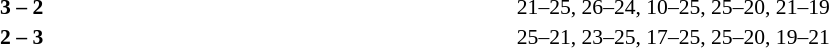<table width=85% cellspacing=1>
<tr>
<th width=20%></th>
<th width=12%></th>
<th width=20%></th>
<th width=33%></th>
</tr>
<tr style=font-size:90%>
<td align=right><strong></strong></td>
<td align=center><strong>3 – 2</strong></td>
<td></td>
<td>21–25, 26–24, 10–25, 25–20, 21–19</td>
</tr>
<tr style=font-size:90%>
<td align=right></td>
<td align=center><strong>2 – 3</strong></td>
<td><strong></strong></td>
<td>25–21, 23–25, 17–25, 25–20, 19–21</td>
</tr>
</table>
